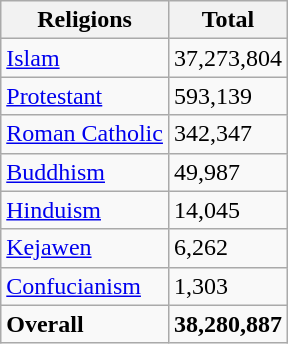<table class="wikitable">
<tr>
<th>Religions</th>
<th>Total</th>
</tr>
<tr>
<td><a href='#'>Islam</a></td>
<td>37,273,804</td>
</tr>
<tr>
<td><a href='#'>Protestant</a></td>
<td>593,139</td>
</tr>
<tr>
<td><a href='#'>Roman Catholic</a></td>
<td>342,347</td>
</tr>
<tr>
<td><a href='#'>Buddhism</a></td>
<td>49,987</td>
</tr>
<tr>
<td><a href='#'>Hinduism</a></td>
<td>14,045</td>
</tr>
<tr>
<td><a href='#'>Kejawen</a></td>
<td>6,262</td>
</tr>
<tr>
<td><a href='#'>Confucianism</a></td>
<td>1,303</td>
</tr>
<tr>
<td><strong>Overall</strong></td>
<td><strong>38,280,887</strong></td>
</tr>
</table>
